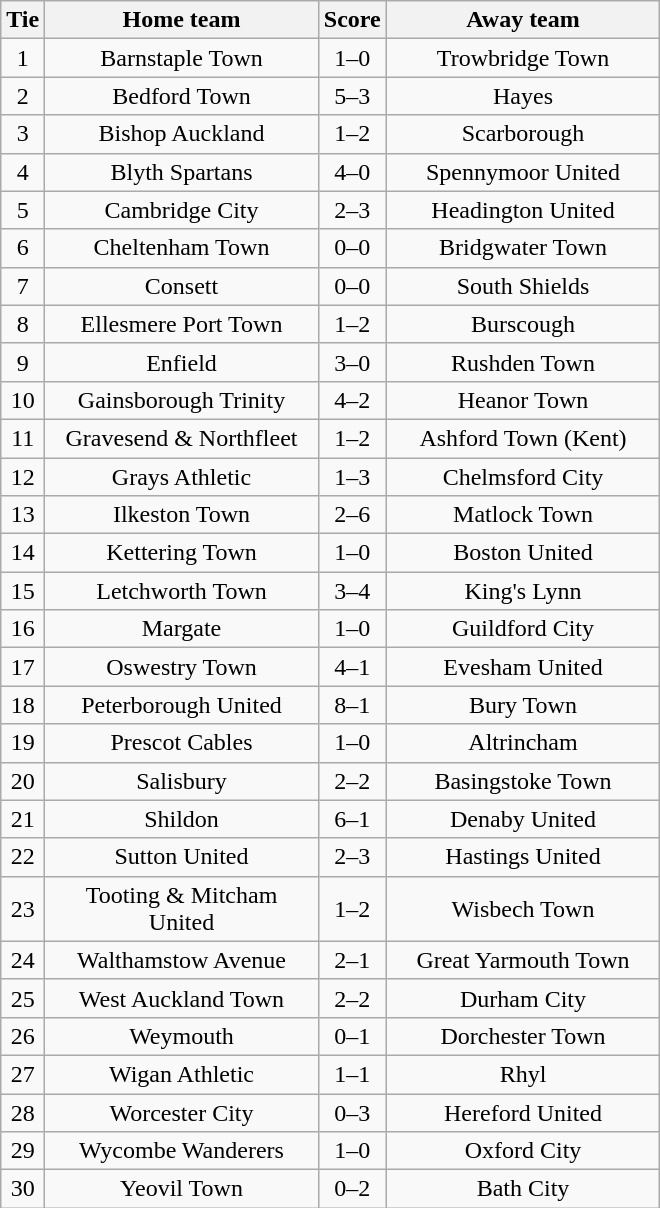<table class="wikitable" style="text-align:center;">
<tr>
<th width=20>Tie</th>
<th width=175>Home team</th>
<th width=20>Score</th>
<th width=175>Away team</th>
</tr>
<tr>
<td>1</td>
<td>Barnstaple Town</td>
<td>1–0</td>
<td>Trowbridge Town</td>
</tr>
<tr>
<td>2</td>
<td>Bedford Town</td>
<td>5–3</td>
<td>Hayes</td>
</tr>
<tr>
<td>3</td>
<td>Bishop Auckland</td>
<td>1–2</td>
<td>Scarborough</td>
</tr>
<tr>
<td>4</td>
<td>Blyth Spartans</td>
<td>4–0</td>
<td>Spennymoor United</td>
</tr>
<tr>
<td>5</td>
<td>Cambridge City</td>
<td>2–3</td>
<td>Headington United</td>
</tr>
<tr>
<td>6</td>
<td>Cheltenham Town</td>
<td>0–0</td>
<td>Bridgwater Town</td>
</tr>
<tr>
<td>7</td>
<td>Consett</td>
<td>0–0</td>
<td>South Shields</td>
</tr>
<tr>
<td>8</td>
<td>Ellesmere Port Town</td>
<td>1–2</td>
<td>Burscough</td>
</tr>
<tr>
<td>9</td>
<td>Enfield</td>
<td>3–0</td>
<td>Rushden Town</td>
</tr>
<tr>
<td>10</td>
<td>Gainsborough Trinity</td>
<td>4–2</td>
<td>Heanor Town</td>
</tr>
<tr>
<td>11</td>
<td>Gravesend & Northfleet</td>
<td>1–2</td>
<td>Ashford Town (Kent)</td>
</tr>
<tr>
<td>12</td>
<td>Grays Athletic</td>
<td>1–3</td>
<td>Chelmsford City</td>
</tr>
<tr>
<td>13</td>
<td>Ilkeston Town</td>
<td>2–6</td>
<td>Matlock Town</td>
</tr>
<tr>
<td>14</td>
<td>Kettering Town</td>
<td>1–0</td>
<td>Boston United</td>
</tr>
<tr>
<td>15</td>
<td>Letchworth Town</td>
<td>3–4</td>
<td>King's Lynn</td>
</tr>
<tr>
<td>16</td>
<td>Margate</td>
<td>1–0</td>
<td>Guildford City</td>
</tr>
<tr>
<td>17</td>
<td>Oswestry Town</td>
<td>4–1</td>
<td>Evesham United</td>
</tr>
<tr>
<td>18</td>
<td>Peterborough United</td>
<td>8–1</td>
<td>Bury Town</td>
</tr>
<tr>
<td>19</td>
<td>Prescot Cables</td>
<td>1–0</td>
<td>Altrincham</td>
</tr>
<tr>
<td>20</td>
<td>Salisbury</td>
<td>2–2</td>
<td>Basingstoke Town</td>
</tr>
<tr>
<td>21</td>
<td>Shildon</td>
<td>6–1</td>
<td>Denaby United</td>
</tr>
<tr>
<td>22</td>
<td>Sutton United</td>
<td>2–3</td>
<td>Hastings United</td>
</tr>
<tr>
<td>23</td>
<td>Tooting & Mitcham United</td>
<td>1–2</td>
<td>Wisbech Town</td>
</tr>
<tr>
<td>24</td>
<td>Walthamstow Avenue</td>
<td>2–1</td>
<td>Great Yarmouth Town</td>
</tr>
<tr>
<td>25</td>
<td>West Auckland Town</td>
<td>2–2</td>
<td>Durham City</td>
</tr>
<tr>
<td>26</td>
<td>Weymouth</td>
<td>0–1</td>
<td>Dorchester Town</td>
</tr>
<tr>
<td>27</td>
<td>Wigan Athletic</td>
<td>1–1</td>
<td>Rhyl</td>
</tr>
<tr>
<td>28</td>
<td>Worcester City</td>
<td>0–3</td>
<td>Hereford United</td>
</tr>
<tr>
<td>29</td>
<td>Wycombe Wanderers</td>
<td>1–0</td>
<td>Oxford City</td>
</tr>
<tr>
<td>30</td>
<td>Yeovil Town</td>
<td>0–2</td>
<td>Bath City</td>
</tr>
</table>
